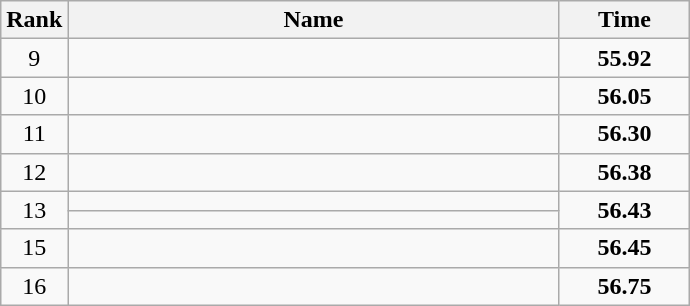<table class="wikitable">
<tr>
<th>Rank</th>
<th align="center" style="width: 20em">Name</th>
<th align="center" style="width: 5em">Time</th>
</tr>
<tr>
<td align="center">9</td>
<td></td>
<td align="center"><strong>55.92</strong></td>
</tr>
<tr>
<td align="center">10</td>
<td></td>
<td align="center"><strong>56.05</strong></td>
</tr>
<tr>
<td align="center">11</td>
<td></td>
<td align="center"><strong>56.30</strong></td>
</tr>
<tr>
<td align="center">12</td>
<td></td>
<td align="center"><strong>56.38</strong></td>
</tr>
<tr>
<td rowspan=2 align="center">13</td>
<td></td>
<td rowspan=2 align="center"><strong>56.43</strong></td>
</tr>
<tr>
<td></td>
</tr>
<tr>
<td align="center">15</td>
<td></td>
<td align="center"><strong>56.45</strong></td>
</tr>
<tr>
<td align="center">16</td>
<td></td>
<td align="center"><strong>56.75</strong></td>
</tr>
</table>
